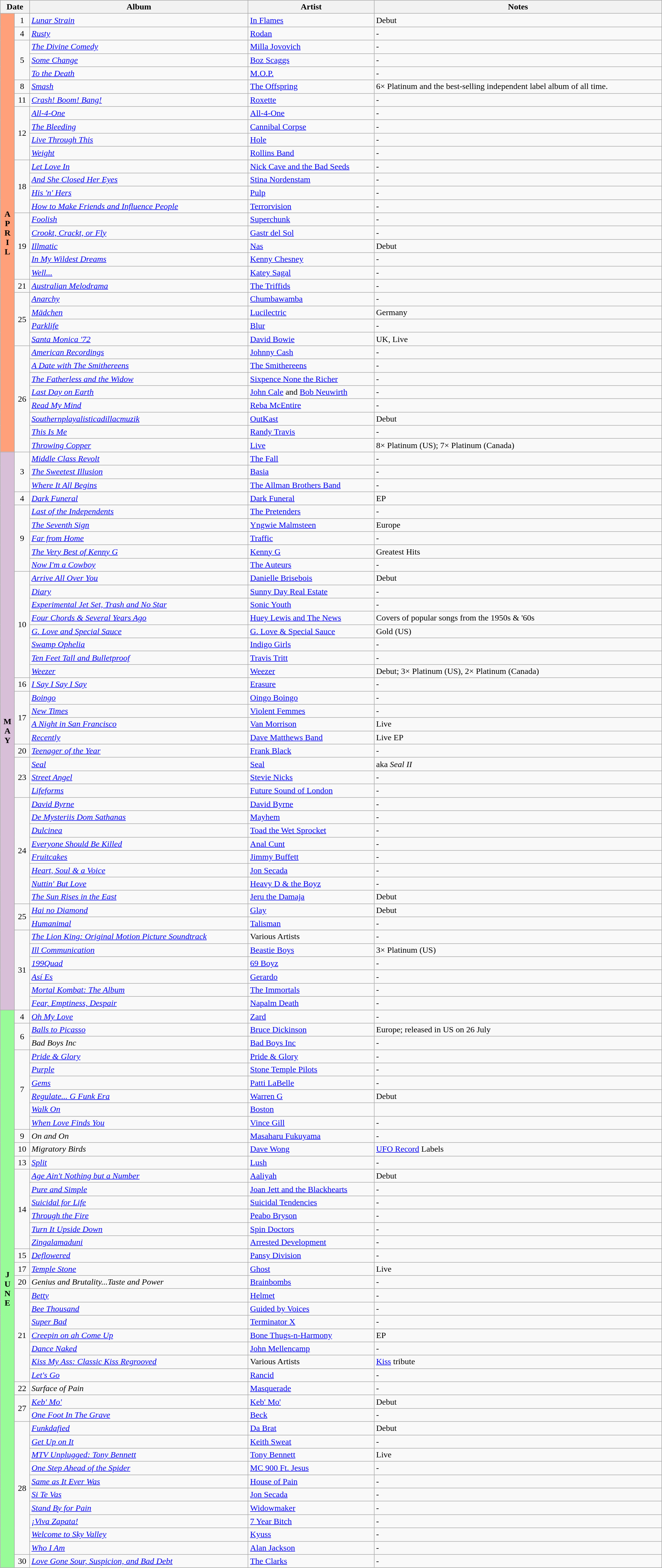<table class="wikitable" style="width:100%;">
<tr>
<th colspan="2">Date</th>
<th>Album</th>
<th>Artist</th>
<th>Notes</th>
</tr>
<tr>
<td rowspan="33" style="text-align:center; background:#ffa07a; textcolor:#000;"><strong>A<br>P<br>R<br>I<br>L</strong></td>
<td style="text-align:center;">1</td>
<td><em><a href='#'>Lunar Strain</a></em></td>
<td><a href='#'>In Flames</a></td>
<td>Debut</td>
</tr>
<tr>
<td rowspan="1" style="text-align:center;">4</td>
<td><em><a href='#'>Rusty</a></em></td>
<td><a href='#'>Rodan</a></td>
<td>-</td>
</tr>
<tr>
<td rowspan="3" style="text-align:center;">5</td>
<td><em><a href='#'>The Divine Comedy</a></em></td>
<td><a href='#'>Milla Jovovich</a></td>
<td>-</td>
</tr>
<tr>
<td><em><a href='#'>Some Change</a></em></td>
<td><a href='#'>Boz Scaggs</a></td>
<td>-</td>
</tr>
<tr>
<td><em><a href='#'>To the Death</a></em></td>
<td><a href='#'>M.O.P.</a></td>
<td>-</td>
</tr>
<tr>
<td style="text-align:center;">8</td>
<td><em><a href='#'>Smash</a></em></td>
<td><a href='#'>The Offspring</a></td>
<td>6× Platinum and the best-selling independent label album of all time.</td>
</tr>
<tr>
<td style="text-align:center;">11</td>
<td><em><a href='#'>Crash! Boom! Bang!</a></em></td>
<td><a href='#'>Roxette</a></td>
<td>-</td>
</tr>
<tr>
<td rowspan="4" style="text-align:center;">12</td>
<td><em><a href='#'>All-4-One</a></em></td>
<td><a href='#'>All-4-One</a></td>
<td>-</td>
</tr>
<tr>
<td><em><a href='#'>The Bleeding</a></em></td>
<td><a href='#'>Cannibal Corpse</a></td>
<td>-</td>
</tr>
<tr>
<td><em><a href='#'>Live Through This</a></em></td>
<td><a href='#'>Hole</a></td>
<td>-</td>
</tr>
<tr>
<td><em><a href='#'>Weight</a></em></td>
<td><a href='#'>Rollins Band</a></td>
<td>-</td>
</tr>
<tr>
<td rowspan="4" style="text-align:center;">18</td>
<td><em><a href='#'>Let Love In</a></em></td>
<td><a href='#'>Nick Cave and the Bad Seeds</a></td>
<td>-</td>
</tr>
<tr>
<td><em><a href='#'>And She Closed Her Eyes</a></em></td>
<td><a href='#'>Stina Nordenstam</a></td>
<td>-</td>
</tr>
<tr>
<td><em><a href='#'>His 'n' Hers</a></em></td>
<td><a href='#'>Pulp</a></td>
<td>-</td>
</tr>
<tr>
<td><em><a href='#'>How to Make Friends and Influence People</a></em></td>
<td><a href='#'>Terrorvision</a></td>
<td>-</td>
</tr>
<tr>
<td rowspan="5" style="text-align:center;">19</td>
<td><em><a href='#'>Foolish</a></em></td>
<td><a href='#'>Superchunk</a></td>
<td>-</td>
</tr>
<tr>
<td><em><a href='#'>Crookt, Crackt, or Fly</a></em></td>
<td><a href='#'>Gastr del Sol</a></td>
<td>-</td>
</tr>
<tr>
<td><em><a href='#'>Illmatic</a></em></td>
<td><a href='#'>Nas</a></td>
<td>Debut</td>
</tr>
<tr>
<td><em><a href='#'>In My Wildest Dreams</a></em></td>
<td><a href='#'>Kenny Chesney</a></td>
<td>-</td>
</tr>
<tr>
<td><em><a href='#'>Well...</a></em></td>
<td><a href='#'>Katey Sagal</a></td>
<td>-</td>
</tr>
<tr>
<td rowspan="1" style="text-align:center;">21</td>
<td><em><a href='#'>Australian Melodrama</a></em></td>
<td><a href='#'>The Triffids</a></td>
<td>-</td>
</tr>
<tr>
<td rowspan="4" style="text-align:center;">25</td>
<td><em><a href='#'>Anarchy</a></em></td>
<td><a href='#'>Chumbawamba</a></td>
<td>-</td>
</tr>
<tr>
<td><em><a href='#'>Mädchen</a></em></td>
<td><a href='#'>Lucilectric</a></td>
<td>Germany</td>
</tr>
<tr>
<td><em><a href='#'>Parklife</a></em></td>
<td><a href='#'>Blur</a></td>
<td>-</td>
</tr>
<tr>
<td><em><a href='#'>Santa Monica '72</a></em></td>
<td><a href='#'>David Bowie</a></td>
<td>UK, Live</td>
</tr>
<tr>
<td rowspan="8" style="text-align:center;">26</td>
<td><em><a href='#'>American Recordings</a></em></td>
<td><a href='#'>Johnny Cash</a></td>
<td>-</td>
</tr>
<tr>
<td><em><a href='#'>A Date with The Smithereens</a></em></td>
<td><a href='#'>The Smithereens</a></td>
<td>-</td>
</tr>
<tr>
<td><em><a href='#'>The Fatherless and the Widow</a></em></td>
<td><a href='#'>Sixpence None the Richer</a></td>
<td>-</td>
</tr>
<tr>
<td><em><a href='#'>Last Day on Earth</a></em></td>
<td><a href='#'>John Cale</a> and <a href='#'>Bob Neuwirth</a></td>
<td>-</td>
</tr>
<tr>
<td><em><a href='#'>Read My Mind</a></em></td>
<td><a href='#'>Reba McEntire</a></td>
<td>-</td>
</tr>
<tr>
<td><em><a href='#'>Southernplayalisticadillacmuzik</a></em></td>
<td><a href='#'>OutKast</a></td>
<td>Debut</td>
</tr>
<tr>
<td><em><a href='#'>This Is Me</a></em></td>
<td><a href='#'>Randy Travis</a></td>
<td>-</td>
</tr>
<tr>
<td><em><a href='#'>Throwing Copper</a></em></td>
<td><a href='#'>Live</a></td>
<td>8× Platinum (US); 7× Platinum (Canada)</td>
</tr>
<tr>
<td rowspan="42" style="text-align:center; background:thistle; textcolor:#000;"><strong>M<br>A<br>Y</strong></td>
<td rowspan="3" style="text-align:center;">3</td>
<td><em><a href='#'>Middle Class Revolt</a></em></td>
<td><a href='#'>The Fall</a></td>
<td>-</td>
</tr>
<tr>
<td><em><a href='#'>The Sweetest Illusion</a></em></td>
<td><a href='#'>Basia</a></td>
<td>-</td>
</tr>
<tr>
<td><em><a href='#'>Where It All Begins</a></em></td>
<td><a href='#'>The Allman Brothers Band</a></td>
<td>-</td>
</tr>
<tr>
<td style="text-align:center;">4</td>
<td><em><a href='#'>Dark Funeral</a></em></td>
<td><a href='#'>Dark Funeral</a></td>
<td>EP</td>
</tr>
<tr>
<td rowspan="5" style="text-align:center;">9</td>
<td><em><a href='#'>Last of the Independents</a></em></td>
<td><a href='#'>The Pretenders</a></td>
<td>-</td>
</tr>
<tr>
<td><em><a href='#'>The Seventh Sign</a></em></td>
<td><a href='#'>Yngwie Malmsteen</a></td>
<td>Europe</td>
</tr>
<tr>
<td><em><a href='#'>Far from Home</a></em></td>
<td><a href='#'>Traffic</a></td>
<td>-</td>
</tr>
<tr>
<td><em><a href='#'>The Very Best of Kenny G</a></em></td>
<td><a href='#'>Kenny G</a></td>
<td>Greatest Hits</td>
</tr>
<tr>
<td><em><a href='#'>Now I'm a Cowboy</a></em></td>
<td><a href='#'>The Auteurs</a></td>
<td>-</td>
</tr>
<tr>
<td rowspan="8" style="text-align:center;">10</td>
<td><em><a href='#'>Arrive All Over You</a></em></td>
<td><a href='#'>Danielle Brisebois</a></td>
<td>Debut</td>
</tr>
<tr>
<td><em><a href='#'>Diary</a></em></td>
<td><a href='#'>Sunny Day Real Estate</a></td>
<td>-</td>
</tr>
<tr>
<td><em><a href='#'>Experimental Jet Set, Trash and No Star</a></em></td>
<td><a href='#'>Sonic Youth</a></td>
<td>-</td>
</tr>
<tr>
<td><em><a href='#'>Four Chords & Several Years Ago</a></em></td>
<td><a href='#'>Huey Lewis and The News</a></td>
<td>Covers of popular songs from the 1950s & '60s</td>
</tr>
<tr>
<td><em><a href='#'>G. Love and Special Sauce</a></em></td>
<td><a href='#'>G. Love & Special Sauce</a></td>
<td>Gold (US)</td>
</tr>
<tr>
<td><em><a href='#'>Swamp Ophelia</a></em></td>
<td><a href='#'>Indigo Girls</a></td>
<td>-</td>
</tr>
<tr>
<td><em><a href='#'>Ten Feet Tall and Bulletproof</a></em></td>
<td><a href='#'>Travis Tritt</a></td>
<td>-</td>
</tr>
<tr>
<td><em><a href='#'>Weezer</a></em></td>
<td><a href='#'>Weezer</a></td>
<td>Debut; 3× Platinum (US), 2× Platinum (Canada)</td>
</tr>
<tr>
<td rowspan="1" style="text-align:center;">16</td>
<td><em><a href='#'>I Say I Say I Say</a></em></td>
<td><a href='#'>Erasure</a></td>
<td>-</td>
</tr>
<tr>
<td rowspan="4" style="text-align:center;">17</td>
<td><em><a href='#'>Boingo</a></em></td>
<td><a href='#'>Oingo Boingo</a></td>
<td>-</td>
</tr>
<tr>
<td><em><a href='#'>New Times</a></em></td>
<td><a href='#'>Violent Femmes</a></td>
<td>-</td>
</tr>
<tr>
<td><em><a href='#'>A Night in San Francisco</a></em></td>
<td><a href='#'>Van Morrison</a></td>
<td>Live</td>
</tr>
<tr>
<td><em><a href='#'>Recently</a></em></td>
<td><a href='#'>Dave Matthews Band</a></td>
<td>Live EP</td>
</tr>
<tr>
<td rowspan="1" style="text-align:center;">20</td>
<td><em><a href='#'>Teenager of the Year</a></em></td>
<td><a href='#'>Frank Black</a></td>
<td>-</td>
</tr>
<tr>
<td rowspan="3" style="text-align:center;">23</td>
<td><em><a href='#'>Seal</a></em></td>
<td><a href='#'>Seal</a></td>
<td>aka <em>Seal II</em></td>
</tr>
<tr>
<td><em><a href='#'>Street Angel</a></em></td>
<td><a href='#'>Stevie Nicks</a></td>
<td>-</td>
</tr>
<tr>
<td><em><a href='#'>Lifeforms</a></em></td>
<td><a href='#'>Future Sound of London</a></td>
<td>-</td>
</tr>
<tr>
<td rowspan="8" style="text-align:center;">24</td>
<td><em><a href='#'>David Byrne</a></em></td>
<td><a href='#'>David Byrne</a></td>
<td>-</td>
</tr>
<tr>
<td><em><a href='#'>De Mysteriis Dom Sathanas</a></em></td>
<td><a href='#'>Mayhem</a></td>
<td>-</td>
</tr>
<tr>
<td><em><a href='#'>Dulcinea</a></em></td>
<td><a href='#'>Toad the Wet Sprocket</a></td>
<td>-</td>
</tr>
<tr>
<td><em><a href='#'>Everyone Should Be Killed</a></em></td>
<td><a href='#'>Anal Cunt</a></td>
<td>-</td>
</tr>
<tr>
<td><em><a href='#'>Fruitcakes</a></em></td>
<td><a href='#'>Jimmy Buffett</a></td>
<td>-</td>
</tr>
<tr>
<td><em><a href='#'>Heart, Soul & a Voice</a></em></td>
<td><a href='#'>Jon Secada</a></td>
<td>-</td>
</tr>
<tr>
<td><em><a href='#'>Nuttin' But Love</a></em></td>
<td><a href='#'>Heavy D & the Boyz</a></td>
<td>-</td>
</tr>
<tr>
<td><em><a href='#'>The Sun Rises in the East</a></em></td>
<td><a href='#'>Jeru the Damaja</a></td>
<td>Debut</td>
</tr>
<tr>
<td rowspan="2" style="text-align:center;">25</td>
<td><em><a href='#'>Hai no Diamond</a></em></td>
<td><a href='#'>Glay</a></td>
<td>Debut</td>
</tr>
<tr>
<td><em><a href='#'>Humanimal</a></em></td>
<td><a href='#'>Talisman</a></td>
<td>-</td>
</tr>
<tr>
<td rowspan="6" style="text-align:center;">31</td>
<td><em><a href='#'>The Lion King: Original Motion Picture Soundtrack</a></em></td>
<td>Various Artists</td>
<td>-</td>
</tr>
<tr>
<td><em><a href='#'>Ill Communication</a></em></td>
<td><a href='#'>Beastie Boys</a></td>
<td>3× Platinum (US)</td>
</tr>
<tr>
<td><em><a href='#'>199Quad</a></em></td>
<td><a href='#'>69 Boyz</a></td>
<td>-</td>
</tr>
<tr>
<td><em><a href='#'>Así Es</a></em></td>
<td><a href='#'>Gerardo</a></td>
<td>-</td>
</tr>
<tr>
<td><em><a href='#'>Mortal Kombat: The Album</a></em></td>
<td><a href='#'>The Immortals</a></td>
<td>-</td>
</tr>
<tr>
<td><em><a href='#'>Fear, Emptiness, Despair</a></em></td>
<td><a href='#'>Napalm Death</a></td>
<td>-</td>
</tr>
<tr>
<td rowspan="42" style="text-align:center; background:#98fb98; textcolor:#000;"><strong>J<br>U<br>N<br>E</strong></td>
<td style="text-align:center;">4</td>
<td><em><a href='#'>Oh My Love</a></em></td>
<td><a href='#'>Zard</a></td>
<td>-</td>
</tr>
<tr>
<td rowspan="2" style="text-align:center;">6</td>
<td><em><a href='#'>Balls to Picasso</a></em></td>
<td><a href='#'>Bruce Dickinson</a></td>
<td>Europe; released in US on 26 July</td>
</tr>
<tr>
<td><em>Bad Boys Inc</em></td>
<td><a href='#'>Bad Boys Inc</a></td>
<td>-</td>
</tr>
<tr>
<td rowspan="6" style="text-align:center;">7</td>
<td><em><a href='#'>Pride & Glory</a></em></td>
<td><a href='#'>Pride & Glory</a></td>
<td>-</td>
</tr>
<tr>
<td><em><a href='#'>Purple</a></em></td>
<td><a href='#'>Stone Temple Pilots</a></td>
<td>-</td>
</tr>
<tr>
<td><em><a href='#'>Gems</a></em></td>
<td><a href='#'>Patti LaBelle</a></td>
<td>-</td>
</tr>
<tr>
<td><em><a href='#'>Regulate... G Funk Era</a></em></td>
<td><a href='#'>Warren G</a></td>
<td>Debut</td>
</tr>
<tr>
<td><em><a href='#'>Walk On</a></em></td>
<td><a href='#'>Boston</a></td>
</tr>
<tr>
<td><em><a href='#'>When Love Finds You</a></em></td>
<td><a href='#'>Vince Gill</a></td>
<td>-</td>
</tr>
<tr>
<td style="text-align:center;">9</td>
<td><em>On and On</em></td>
<td><a href='#'>Masaharu Fukuyama</a></td>
<td>-</td>
</tr>
<tr>
<td style="text-align:center;">10</td>
<td><em>Migratory Birds</em></td>
<td><a href='#'>Dave Wong</a></td>
<td><a href='#'>UFO Record</a> Labels</td>
</tr>
<tr>
<td style="text-align:center;">13</td>
<td><em><a href='#'>Split</a></em></td>
<td><a href='#'>Lush</a></td>
<td>-</td>
</tr>
<tr>
<td rowspan="6" style="text-align:center;">14</td>
<td><em><a href='#'>Age Ain't Nothing but a Number</a></em></td>
<td><a href='#'>Aaliyah</a></td>
<td>Debut</td>
</tr>
<tr>
<td><em><a href='#'>Pure and Simple</a></em></td>
<td><a href='#'>Joan Jett and the Blackhearts</a></td>
<td>-</td>
</tr>
<tr>
<td><em><a href='#'>Suicidal for Life</a></em></td>
<td><a href='#'>Suicidal Tendencies</a></td>
<td>-</td>
</tr>
<tr>
<td><em><a href='#'>Through the Fire</a></em></td>
<td><a href='#'>Peabo Bryson</a></td>
<td>-</td>
</tr>
<tr>
<td><em><a href='#'>Turn It Upside Down</a></em></td>
<td><a href='#'>Spin Doctors</a></td>
<td>-</td>
</tr>
<tr>
<td><em><a href='#'>Zingalamaduni</a></em></td>
<td><a href='#'>Arrested Development</a></td>
<td>-</td>
</tr>
<tr>
<td style="text-align:center;">15</td>
<td><em><a href='#'>Deflowered</a></em></td>
<td><a href='#'>Pansy Division</a></td>
<td>-</td>
</tr>
<tr>
<td style="text-align:center;">17</td>
<td><em><a href='#'>Temple Stone</a></em></td>
<td><a href='#'>Ghost</a></td>
<td>Live</td>
</tr>
<tr>
<td rowspan="1" style="text-align:center;">20</td>
<td><em>Genius and Brutality...Taste and Power</em></td>
<td><a href='#'>Brainbombs</a></td>
<td>-</td>
</tr>
<tr>
<td rowspan="7" style="text-align:center;">21</td>
<td><em><a href='#'>Betty</a></em></td>
<td><a href='#'>Helmet</a></td>
<td>-</td>
</tr>
<tr>
<td><em><a href='#'>Bee Thousand</a></em></td>
<td><a href='#'>Guided by Voices</a></td>
<td>-</td>
</tr>
<tr>
<td><em><a href='#'>Super Bad</a></em></td>
<td><a href='#'>Terminator X</a></td>
<td>-</td>
</tr>
<tr>
<td><em><a href='#'>Creepin on ah Come Up</a></em></td>
<td><a href='#'>Bone Thugs-n-Harmony</a></td>
<td>EP</td>
</tr>
<tr>
<td><em><a href='#'>Dance Naked</a></em></td>
<td><a href='#'>John Mellencamp</a></td>
<td>-</td>
</tr>
<tr>
<td><em><a href='#'>Kiss My Ass: Classic Kiss Regrooved</a></em></td>
<td>Various Artists</td>
<td><a href='#'>Kiss</a> tribute</td>
</tr>
<tr>
<td><em><a href='#'>Let's Go</a></em></td>
<td><a href='#'>Rancid</a></td>
<td>-</td>
</tr>
<tr>
<td rowspan="1" style="text-align:center;">22</td>
<td><em>Surface of Pain</em></td>
<td><a href='#'>Masquerade</a></td>
<td>-</td>
</tr>
<tr>
<td rowspan="2" style="text-align:center;">27</td>
<td><em><a href='#'>Keb' Mo'</a></em></td>
<td><a href='#'>Keb' Mo'</a></td>
<td>Debut</td>
</tr>
<tr>
<td><em><a href='#'>One Foot In The Grave</a></em></td>
<td><a href='#'>Beck</a></td>
<td>-</td>
</tr>
<tr>
<td rowspan="10" style="text-align:center;">28</td>
<td><em><a href='#'>Funkdafied</a></em></td>
<td><a href='#'>Da Brat</a></td>
<td>Debut</td>
</tr>
<tr>
<td><em><a href='#'>Get Up on It</a></em></td>
<td><a href='#'>Keith Sweat</a></td>
<td>-</td>
</tr>
<tr>
<td><em><a href='#'>MTV Unplugged: Tony Bennett</a></em></td>
<td><a href='#'>Tony Bennett</a></td>
<td>Live</td>
</tr>
<tr>
<td><em><a href='#'>One Step Ahead of the Spider</a></em></td>
<td><a href='#'>MC 900 Ft. Jesus</a></td>
<td>-</td>
</tr>
<tr>
<td><em><a href='#'>Same as It Ever Was</a></em></td>
<td><a href='#'>House of Pain</a></td>
<td>-</td>
</tr>
<tr>
<td><em><a href='#'>Si Te Vas</a></em></td>
<td><a href='#'>Jon Secada</a></td>
<td>-</td>
</tr>
<tr>
<td><em><a href='#'>Stand By for Pain</a></em></td>
<td><a href='#'>Widowmaker</a></td>
<td>-</td>
</tr>
<tr>
<td><em><a href='#'>¡Viva Zapata!</a></em></td>
<td><a href='#'>7 Year Bitch</a></td>
<td>-</td>
</tr>
<tr>
<td><em><a href='#'>Welcome to Sky Valley</a></em></td>
<td><a href='#'>Kyuss</a></td>
<td>-</td>
</tr>
<tr>
<td><em><a href='#'>Who I Am</a></em></td>
<td><a href='#'>Alan Jackson</a></td>
<td>-</td>
</tr>
<tr>
<td rowspan="1" style="text-align:center;">30</td>
<td><em><a href='#'>Love Gone Sour, Suspicion, and Bad Debt</a></em></td>
<td><a href='#'>The Clarks</a></td>
<td>-</td>
</tr>
</table>
